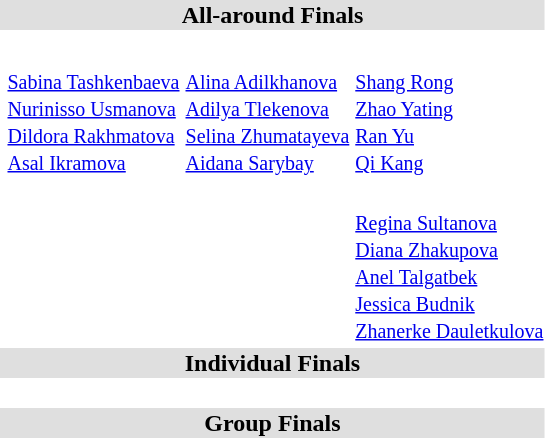<table>
<tr bgcolor="DFDFDF">
<td colspan="4" align="center"><strong>All-around Finals</strong></td>
</tr>
<tr>
<th scope=row style="text-align:left"></th>
<td></td>
<td></td>
<td></td>
</tr>
<tr>
<th scope=row style="text-align:left"></th>
<td valign="top"><br><small><a href='#'>Sabina Tashkenbaeva</a><br><a href='#'>Nurinisso Usmanova</a><br><a href='#'>Dildora Rakhmatova</a><br><a href='#'>Asal Ikramova</a></small></td>
<td valign="top"><br><small><a href='#'>Alina Adilkhanova</a><br><a href='#'>Adilya Tlekenova</a><br><a href='#'>Selina Zhumatayeva</a><br><a href='#'>Aidana Sarybay</a></small></td>
<td valign="top"><br><small><a href='#'>Shang Rong</a><br><a href='#'>Zhao Yating</a><br><a href='#'>Ran Yu</a><br><a href='#'>Qi Kang</a></small></td>
</tr>
<tr>
<th scope=row style="text-align:left"> </th>
<td valign="top"></td>
<td valign="top"></td>
<td valign="top"><br><small><a href='#'>Regina Sultanova</a><br><a href='#'>Diana Zhakupova</a><br><a href='#'>Anel Talgatbek</a><br><a href='#'>Jessica Budnik</a><br><a href='#'>Zhanerke Dauletkulova</a></small></td>
</tr>
<tr bgcolor="DFDFDF">
<td colspan="4" align="center"><strong>Individual Finals</strong></td>
</tr>
<tr>
<th scope=row style="text-align:left"> </th>
<td></td>
<td></td>
<td></td>
</tr>
<tr>
<th scope=row style="text-align:left"> </th>
<td></td>
<td></td>
<td></td>
</tr>
<tr>
<th scope=row style="text-align:left"> </th>
<td></td>
<td></td>
<td></td>
</tr>
<tr>
<th scope=row style="text-align:left"> </th>
<td></td>
<td></td>
<td></td>
</tr>
<tr>
</tr>
<tr bgcolor="DFDFDF">
<td colspan="4" align="center"><strong>Group Finals</strong></td>
</tr>
<tr>
<th scope=row style="text-align:left"> </th>
<td valign="top"></td>
<td valign="top"></td>
<td valign="top"></td>
</tr>
<tr>
<th scope=row style="text-align:left"></th>
<td valign="top"></td>
<td valign="top"></td>
<td valign="top"></td>
</tr>
<tr>
</tr>
</table>
